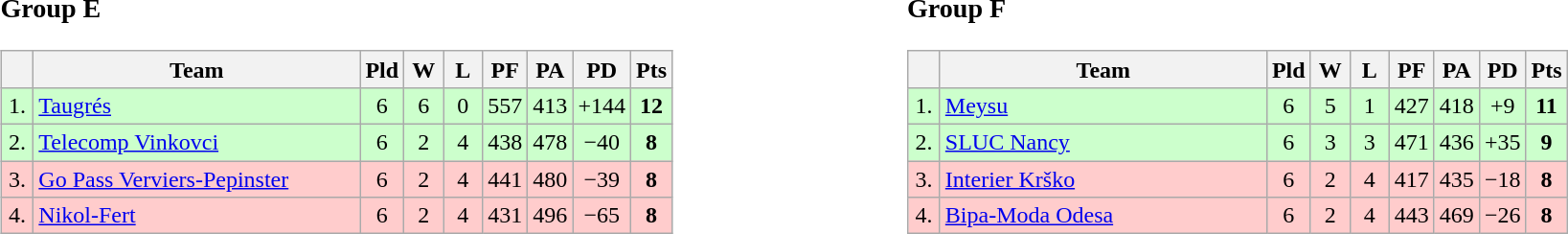<table>
<tr>
<td style="vertical-align:top; width:33%;"><br><h3>Group E</h3><table class="wikitable" style="text-align:center">
<tr>
<th width=15></th>
<th width=220>Team</th>
<th width=20>Pld</th>
<th width="20">W</th>
<th width="20">L</th>
<th width="20">PF</th>
<th width="20">PA</th>
<th width="20">PD</th>
<th width="20">Pts</th>
</tr>
<tr style="background:#cfc;">
<td>1.</td>
<td align=left> <a href='#'>Taugrés</a></td>
<td>6</td>
<td>6</td>
<td>0</td>
<td>557</td>
<td>413</td>
<td>+144</td>
<td><strong>12</strong></td>
</tr>
<tr style="background:#cfc;">
<td>2.</td>
<td align=left> <a href='#'>Telecomp Vinkovci</a></td>
<td>6</td>
<td>2</td>
<td>4</td>
<td>438</td>
<td>478</td>
<td>−40</td>
<td><strong>8</strong></td>
</tr>
<tr style="background:#fcc;">
<td>3.</td>
<td align=left> <a href='#'>Go Pass Verviers-Pepinster</a></td>
<td>6</td>
<td>2</td>
<td>4</td>
<td>441</td>
<td>480</td>
<td>−39</td>
<td><strong>8</strong></td>
</tr>
<tr style="background:#fcc;">
<td>4.</td>
<td align=left> <a href='#'>Nikol-Fert</a></td>
<td>6</td>
<td>2</td>
<td>4</td>
<td>431</td>
<td>496</td>
<td>−65</td>
<td><strong>8</strong></td>
</tr>
</table>
</td>
<td style="vertical-align:top; width:33%;"><br><h3>Group F</h3><table class="wikitable" style="text-align:center">
<tr>
<th width=15></th>
<th width=220>Team</th>
<th width=20>Pld</th>
<th width="20">W</th>
<th width="20">L</th>
<th width="20">PF</th>
<th width="20">PA</th>
<th width="20">PD</th>
<th width="20">Pts</th>
</tr>
<tr style="background:#cfc;">
<td>1.</td>
<td align=left> <a href='#'>Meysu</a></td>
<td>6</td>
<td>5</td>
<td>1</td>
<td>427</td>
<td>418</td>
<td>+9</td>
<td><strong>11</strong></td>
</tr>
<tr style="background:#cfc;">
<td>2.</td>
<td align=left> <a href='#'>SLUC Nancy</a></td>
<td>6</td>
<td>3</td>
<td>3</td>
<td>471</td>
<td>436</td>
<td>+35</td>
<td><strong>9</strong></td>
</tr>
<tr style="background:#fcc;">
<td>3.</td>
<td align=left> <a href='#'>Interier Krško</a></td>
<td>6</td>
<td>2</td>
<td>4</td>
<td>417</td>
<td>435</td>
<td>−18</td>
<td><strong>8</strong></td>
</tr>
<tr style="background:#fcc;">
<td>4.</td>
<td align=left> <a href='#'>Bipa-Moda Odesa</a></td>
<td>6</td>
<td>2</td>
<td>4</td>
<td>443</td>
<td>469</td>
<td>−26</td>
<td><strong>8</strong></td>
</tr>
</table>
</td>
</tr>
</table>
